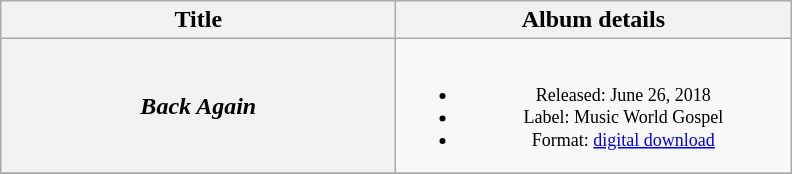<table class="wikitable plainrowheaders" style="text-align:center;" border="1">
<tr>
<th scope="col" rowspan="1" style="width:16em;">Title</th>
<th scope="col" rowspan="1" style="width:16em;">Album details</th>
</tr>
<tr>
<th scope="row"><em>Back Again</em></th>
<td style="font-size:12px;"><br><ul><li>Released: June 26, 2018</li><li>Label: Music World Gospel</li><li>Format: <a href='#'>digital download</a></li></ul></td>
</tr>
<tr>
</tr>
</table>
